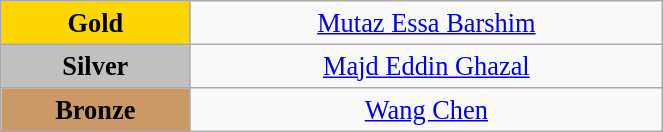<table class="wikitable" style=" text-align:center; font-size:110%;" width="35%">
<tr>
<td bgcolor="gold"><strong>Gold</strong></td>
<td><a href='#'>Mutaz Essa Barshim</a><br></td>
</tr>
<tr>
<td bgcolor="silver"><strong>Silver</strong></td>
<td><a href='#'>Majd Eddin Ghazal</a><br></td>
</tr>
<tr>
<td bgcolor="CC9966"><strong>Bronze</strong></td>
<td><a href='#'>Wang Chen</a><br></td>
</tr>
</table>
